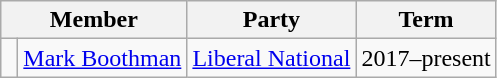<table class="wikitable">
<tr>
<th colspan="2">Member</th>
<th>Party</th>
<th>Term</th>
</tr>
<tr>
<td> </td>
<td><a href='#'>Mark Boothman</a></td>
<td><a href='#'>Liberal National</a></td>
<td>2017–present</td>
</tr>
</table>
